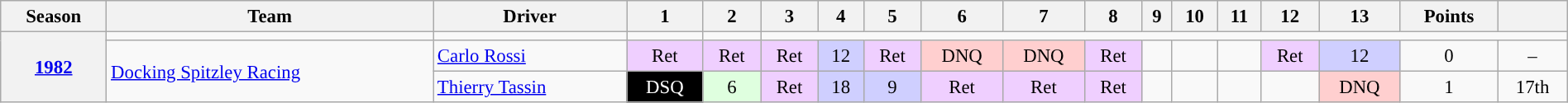<table class="wikitable" style="text-align:center; font-size:95%;" width="100%">
<tr>
<th>Season</th>
<th>Team</th>
<th>Driver</th>
<th>1</th>
<th>2</th>
<th>3</th>
<th>4</th>
<th>5</th>
<th>6</th>
<th>7</th>
<th>8</th>
<th>9</th>
<th>10</th>
<th>11</th>
<th>12</th>
<th>13</th>
<th>Points</th>
<th></th>
</tr>
<tr>
<th rowspan="3"><a href='#'>1982</a></th>
<td></td>
<td></td>
<td></td>
<td></td>
</tr>
<tr>
<td rowspan="2" style="text-align:left;"> <a href='#'>Docking Spitzley Racing</a></td>
<td style="text-align:left;"> <a href='#'>Carlo Rossi</a></td>
<td bgcolor="#EFCFFF">Ret</td>
<td bgcolor="#EFCFFF">Ret</td>
<td bgcolor="#EFCFFF">Ret</td>
<td bgcolor="#CFCFFF">12</td>
<td bgcolor="#EFCFFF">Ret</td>
<td bgcolor="#FFCFCF">DNQ</td>
<td bgcolor="#FFCFCF">DNQ</td>
<td bgcolor="#EFCFFF">Ret</td>
<td></td>
<td></td>
<td></td>
<td bgcolor="#EFCFFF">Ret</td>
<td bgcolor="#CFCFFF">12</td>
<td align="center">0</td>
<td>–</td>
</tr>
<tr>
<td style="text-align:left;"> <a href='#'>Thierry Tassin</a></td>
<td bgcolor="#000000" style="color: white">DSQ</td>
<td bgcolor="#DFFFDF">6</td>
<td bgcolor="#EFCFFF">Ret</td>
<td bgcolor="#CFCFFF">18</td>
<td bgcolor="#CFCFFF">9</td>
<td bgcolor="#EFCFFF">Ret</td>
<td bgcolor="#EFCFFF">Ret</td>
<td bgcolor="#EFCFFF">Ret</td>
<td></td>
<td></td>
<td></td>
<td></td>
<td bgcolor="#FFCFCF">DNQ</td>
<td align="center">1</td>
<td>17th</td>
</tr>
</table>
